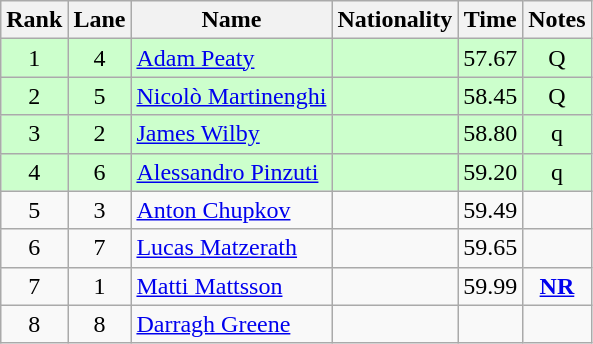<table class="wikitable sortable" style="text-align:center">
<tr>
<th>Rank</th>
<th>Lane</th>
<th>Name</th>
<th>Nationality</th>
<th>Time</th>
<th>Notes</th>
</tr>
<tr bgcolor=ccffcc>
<td>1</td>
<td>4</td>
<td align=left><a href='#'>Adam Peaty</a></td>
<td align=left></td>
<td>57.67</td>
<td>Q</td>
</tr>
<tr bgcolor=ccffcc>
<td>2</td>
<td>5</td>
<td align=left><a href='#'>Nicolò Martinenghi</a></td>
<td align=left></td>
<td>58.45</td>
<td>Q</td>
</tr>
<tr bgcolor=ccffcc>
<td>3</td>
<td>2</td>
<td align=left><a href='#'>James Wilby</a></td>
<td align=left></td>
<td>58.80</td>
<td>q</td>
</tr>
<tr bgcolor=ccffcc>
<td>4</td>
<td>6</td>
<td align=left><a href='#'>Alessandro Pinzuti</a></td>
<td align=left></td>
<td>59.20</td>
<td>q</td>
</tr>
<tr>
<td>5</td>
<td>3</td>
<td align=left><a href='#'>Anton Chupkov</a></td>
<td align=left></td>
<td>59.49</td>
<td></td>
</tr>
<tr>
<td>6</td>
<td>7</td>
<td align=left><a href='#'>Lucas Matzerath</a></td>
<td align=left></td>
<td>59.65</td>
<td></td>
</tr>
<tr>
<td>7</td>
<td>1</td>
<td align=left><a href='#'>Matti Mattsson</a></td>
<td align=left></td>
<td>59.99</td>
<td><strong><a href='#'>NR</a></strong></td>
</tr>
<tr>
<td>8</td>
<td>8</td>
<td align=left><a href='#'>Darragh Greene</a></td>
<td align=left></td>
<td></td>
<td></td>
</tr>
</table>
